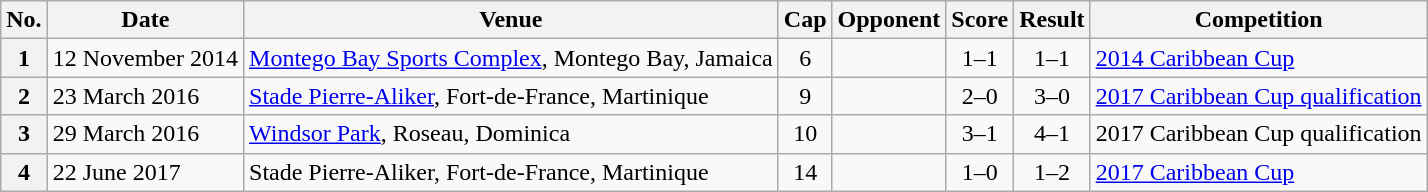<table class="wikitable plainrowheaders">
<tr>
<th scope=col>No.</th>
<th scope=col data-sort-type=date>Date</th>
<th scope=col>Venue</th>
<th scope=col>Cap</th>
<th scope=col>Opponent</th>
<th scope=col>Score</th>
<th scope=col>Result</th>
<th scope=col>Competition</th>
</tr>
<tr>
<th scope=row>1</th>
<td>12 November 2014</td>
<td><a href='#'>Montego Bay Sports Complex</a>, Montego Bay, Jamaica</td>
<td align=center>6</td>
<td></td>
<td align=center>1–1</td>
<td align=center>1–1</td>
<td><a href='#'>2014 Caribbean Cup</a></td>
</tr>
<tr>
<th scope=row>2</th>
<td>23 March 2016</td>
<td><a href='#'>Stade Pierre-Aliker</a>, Fort-de-France, Martinique</td>
<td align=center>9</td>
<td></td>
<td align=center>2–0</td>
<td align=center>3–0</td>
<td><a href='#'>2017 Caribbean Cup qualification</a></td>
</tr>
<tr>
<th scope=row>3</th>
<td>29 March 2016</td>
<td><a href='#'>Windsor Park</a>, Roseau, Dominica</td>
<td align=center>10</td>
<td></td>
<td align=center>3–1</td>
<td align=center>4–1</td>
<td>2017 Caribbean Cup qualification</td>
</tr>
<tr>
<th scope=row>4</th>
<td>22 June 2017</td>
<td>Stade Pierre-Aliker, Fort-de-France, Martinique</td>
<td align=center>14</td>
<td></td>
<td align=center>1–0</td>
<td align=center>1–2</td>
<td><a href='#'>2017 Caribbean Cup</a></td>
</tr>
</table>
